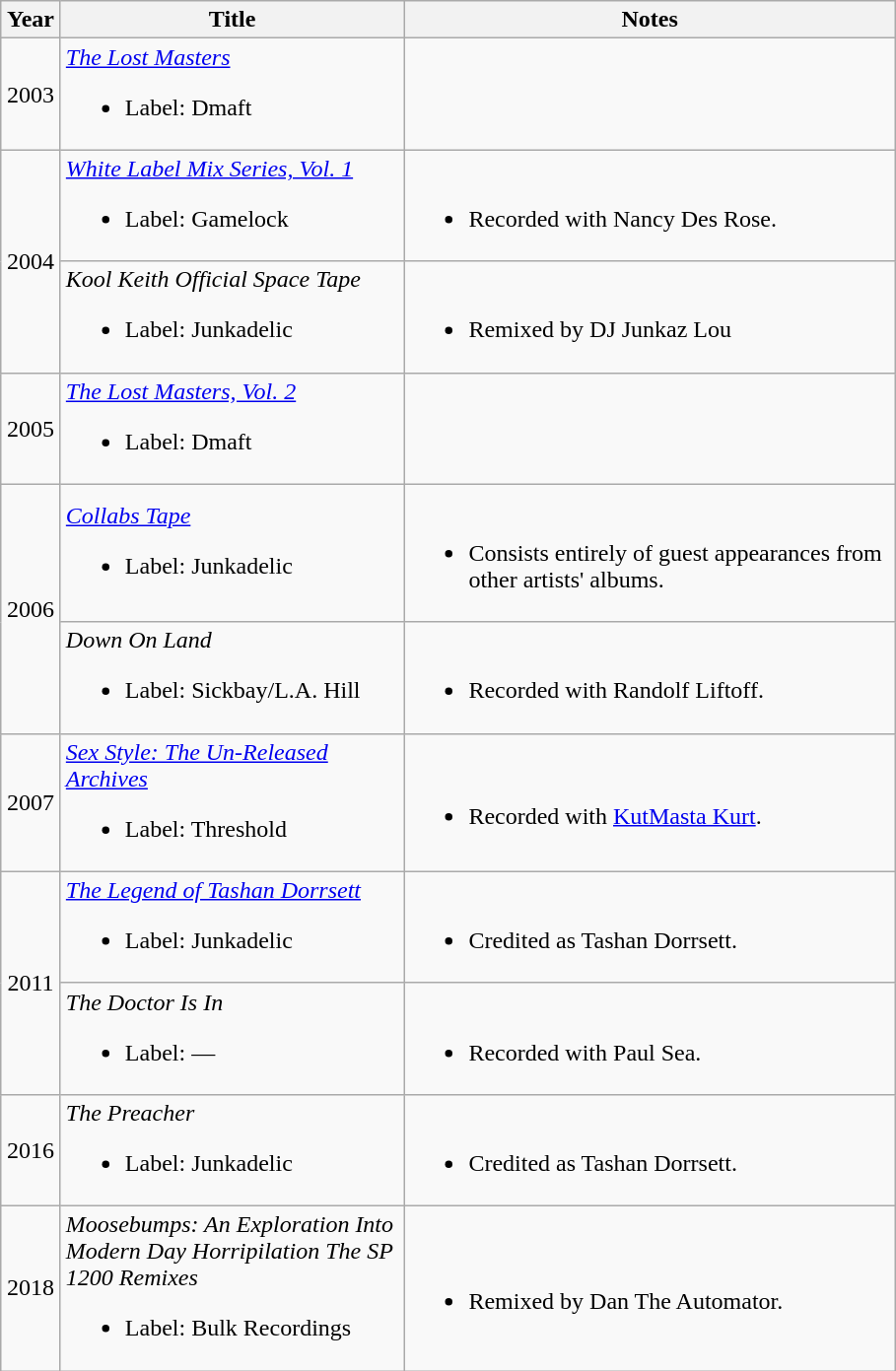<table class="wikitable">
<tr>
<th style="width:33px;">Year</th>
<th style="width:225px;">Title</th>
<th style="width:325px;">Notes</th>
</tr>
<tr>
<td style="text-align:center;">2003</td>
<td><em><a href='#'>The Lost Masters</a></em><br><ul><li>Label: Dmaft</li></ul></td>
<td></td>
</tr>
<tr>
<td rowspan="2" style="text-align:center;">2004</td>
<td><em><a href='#'>White Label Mix Series, Vol. 1</a></em><br><ul><li>Label: Gamelock</li></ul></td>
<td><br><ul><li>Recorded with Nancy Des Rose.</li></ul></td>
</tr>
<tr>
<td><em>Kool Keith Official Space Tape</em><br><ul><li>Label: Junkadelic</li></ul></td>
<td><br><ul><li>Remixed by DJ Junkaz Lou</li></ul></td>
</tr>
<tr>
<td style="text-align:center;">2005</td>
<td><em><a href='#'>The Lost Masters, Vol. 2</a></em><br><ul><li>Label: Dmaft</li></ul></td>
<td></td>
</tr>
<tr>
<td rowspan="2" style="text-align:center;">2006</td>
<td><em><a href='#'>Collabs Tape</a></em><br><ul><li>Label: Junkadelic</li></ul></td>
<td><br><ul><li>Consists entirely of guest appearances from other artists' albums.</li></ul></td>
</tr>
<tr>
<td><em>Down On Land</em><br><ul><li>Label: Sickbay/L.A. Hill</li></ul></td>
<td><br><ul><li>Recorded with Randolf Liftoff.</li></ul></td>
</tr>
<tr>
<td style="text-align:center;">2007</td>
<td><em><a href='#'>Sex Style: The Un-Released Archives</a></em><br><ul><li>Label: Threshold</li></ul></td>
<td><br><ul><li>Recorded with <a href='#'>KutMasta Kurt</a>.</li></ul></td>
</tr>
<tr>
<td rowspan="2" style="text-align:center;">2011</td>
<td><em><a href='#'>The Legend of Tashan Dorrsett</a></em><br><ul><li>Label: Junkadelic</li></ul></td>
<td><br><ul><li>Credited as Tashan Dorrsett.</li></ul></td>
</tr>
<tr>
<td><em>The Doctor Is In</em><br><ul><li>Label: —</li></ul></td>
<td><br><ul><li>Recorded with Paul Sea.</li></ul></td>
</tr>
<tr>
<td style="text-align:center;">2016</td>
<td><em>The Preacher</em><br><ul><li>Label: Junkadelic</li></ul></td>
<td><br><ul><li>Credited as Tashan Dorrsett.</li></ul></td>
</tr>
<tr>
<td style="text-align:center;">2018</td>
<td><em>Moosebumps: An Exploration Into Modern Day Horripilation The SP 1200 Remixes</em><br><ul><li>Label: Bulk Recordings</li></ul></td>
<td><br><ul><li>Remixed by Dan The Automator.</li></ul></td>
</tr>
</table>
